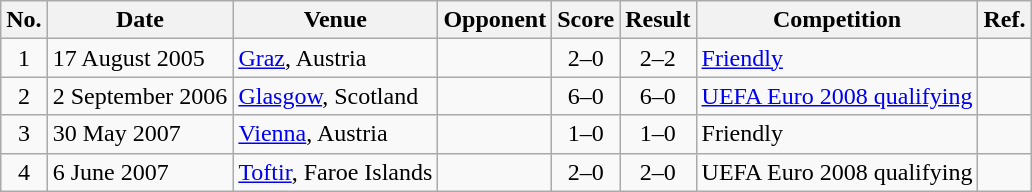<table class="wikitable sortable" style="text-align:left">
<tr>
<th>No.</th>
<th>Date</th>
<th>Venue</th>
<th>Opponent</th>
<th>Score</th>
<th>Result</th>
<th>Competition</th>
<th>Ref.</th>
</tr>
<tr>
<td style="text-align:center">1</td>
<td>17 August 2005</td>
<td><a href='#'>Graz</a>, Austria</td>
<td></td>
<td style="text-align:center">2–0</td>
<td style="text-align:center">2–2</td>
<td><a href='#'>Friendly</a></td>
<td style="text-align:center"></td>
</tr>
<tr>
<td style="text-align:center">2</td>
<td>2 September 2006</td>
<td><a href='#'>Glasgow</a>, Scotland</td>
<td></td>
<td style="text-align:center">6–0</td>
<td style="text-align:center">6–0</td>
<td><a href='#'>UEFA Euro 2008 qualifying</a></td>
<td style="text-align:center"></td>
</tr>
<tr>
<td style="text-align:center">3</td>
<td>30 May 2007</td>
<td><a href='#'>Vienna</a>, Austria</td>
<td></td>
<td style="text-align:center">1–0</td>
<td style="text-align:center">1–0</td>
<td>Friendly</td>
<td style="text-align:center"></td>
</tr>
<tr>
<td style="text-align:center">4</td>
<td>6 June 2007</td>
<td><a href='#'>Toftir</a>, Faroe Islands</td>
<td></td>
<td style="text-align:center">2–0</td>
<td style="text-align:center">2–0</td>
<td>UEFA Euro 2008 qualifying</td>
<td style="text-align:center"></td>
</tr>
</table>
